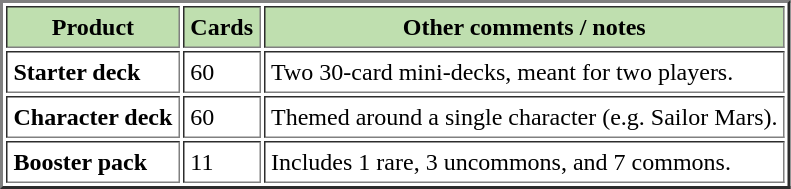<table border="2" cellpadding="4">
<tr>
<th style="background:#bfdfaf;">Product</th>
<th style="background:#bfdfaf;">Cards</th>
<th style="background:#bfdfaf;">Other comments / notes</th>
</tr>
<tr>
<td><strong>Starter deck</strong></td>
<td>60</td>
<td>Two 30-card mini-decks, meant for two players.</td>
</tr>
<tr>
<td><strong>Character deck</strong></td>
<td>60</td>
<td>Themed around a single character (e.g. Sailor Mars).</td>
</tr>
<tr>
<td><strong>Booster pack</strong></td>
<td>11</td>
<td>Includes 1 rare, 3 uncommons, and 7 commons.</td>
</tr>
</table>
